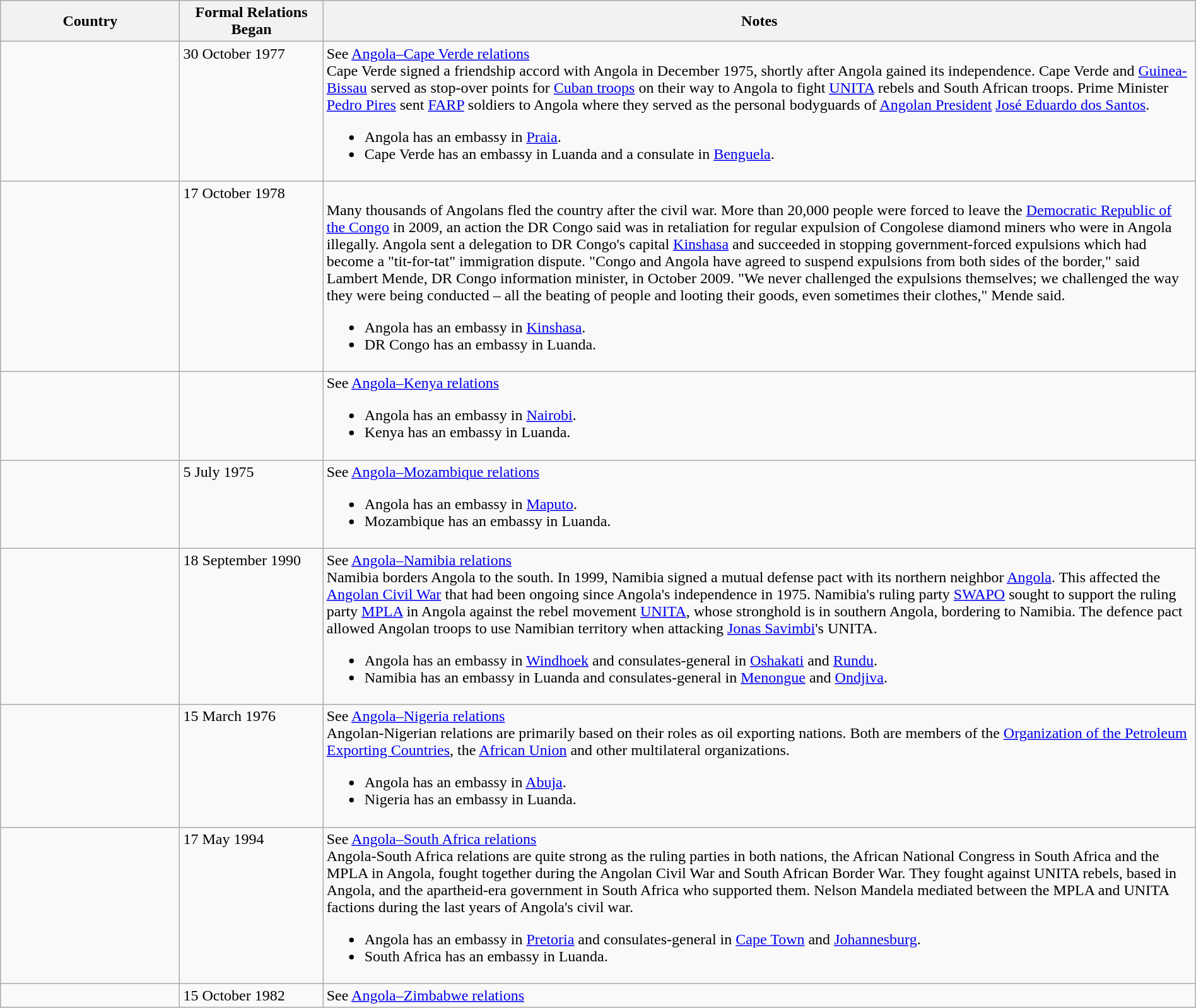<table class="wikitable sortable" style="width:100%; margin:auto;">
<tr>
<th style="width:15%;">Country</th>
<th style="width:12%;">Formal Relations Began</th>
<th>Notes</th>
</tr>
<tr valign="top">
<td></td>
<td>30 October 1977</td>
<td>See <a href='#'>Angola–Cape Verde relations</a><br>Cape Verde signed a friendship accord with Angola in December 1975, shortly after Angola gained its independence. Cape Verde and <a href='#'>Guinea-Bissau</a> served as stop-over points for <a href='#'>Cuban troops</a> on their way to Angola to fight <a href='#'>UNITA</a> rebels and South African troops. Prime Minister <a href='#'>Pedro Pires</a> sent <a href='#'>FARP</a> soldiers to Angola where they served as the personal bodyguards of <a href='#'>Angolan President</a> <a href='#'>José Eduardo dos Santos</a>.<ul><li>Angola has an embassy in <a href='#'>Praia</a>.</li><li>Cape Verde has an embassy in Luanda and a consulate in <a href='#'>Benguela</a>.</li></ul></td>
</tr>
<tr valign="top">
<td></td>
<td>17 October 1978</td>
<td><br>Many thousands of Angolans fled the country after the civil war. More than 20,000 people were forced to leave the <a href='#'>Democratic Republic of the Congo</a> in 2009, an action the DR Congo said was in retaliation for regular expulsion of Congolese diamond miners who were in Angola illegally. Angola sent a delegation to DR Congo's capital <a href='#'>Kinshasa</a> and succeeded in stopping government-forced expulsions which had become a "tit-for-tat" immigration dispute. "Congo and Angola have agreed to suspend expulsions from both sides of the border," said Lambert Mende, DR Congo information minister, in October 2009. "We never challenged the expulsions themselves; we challenged the way they were being conducted – all the beating of people and looting their goods, even sometimes their clothes," Mende said.<ul><li>Angola has an embassy in <a href='#'>Kinshasa</a>.</li><li>DR Congo has an embassy in Luanda.</li></ul></td>
</tr>
<tr valign="top">
<td></td>
<td></td>
<td>See <a href='#'>Angola–Kenya relations</a><br><ul><li>Angola has an embassy in <a href='#'>Nairobi</a>.</li><li>Kenya has an embassy in Luanda.</li></ul></td>
</tr>
<tr valign="top">
<td></td>
<td>5 July 1975</td>
<td>See <a href='#'>Angola–Mozambique relations</a><br><ul><li>Angola has an embassy in <a href='#'>Maputo</a>.</li><li>Mozambique has an embassy in Luanda.</li></ul></td>
</tr>
<tr valign="top">
<td></td>
<td>18 September 1990</td>
<td>See <a href='#'>Angola–Namibia relations</a><br>Namibia borders Angola to the south. In 1999, Namibia signed a mutual defense pact with its northern neighbor <a href='#'>Angola</a>.
This affected the <a href='#'>Angolan Civil War</a> that had been ongoing since Angola's independence in 1975. Namibia's ruling party <a href='#'>SWAPO</a> sought to support the ruling party <a href='#'>MPLA</a> in Angola against the rebel movement <a href='#'>UNITA</a>, whose stronghold is in southern Angola, bordering to Namibia. The defence pact allowed Angolan troops to use Namibian territory when attacking <a href='#'>Jonas Savimbi</a>'s UNITA.<ul><li>Angola has an embassy in <a href='#'>Windhoek</a> and consulates-general in <a href='#'>Oshakati</a> and <a href='#'>Rundu</a>.</li><li>Namibia has an embassy in Luanda and consulates-general in <a href='#'>Menongue</a> and <a href='#'>Ondjiva</a>.</li></ul></td>
</tr>
<tr valign="top">
<td></td>
<td>15 March 1976</td>
<td>See <a href='#'>Angola–Nigeria relations</a><br>Angolan-Nigerian relations are primarily based on their roles as oil exporting nations. Both are members of the <a href='#'>Organization of the Petroleum Exporting Countries</a>, the <a href='#'>African Union</a> and other multilateral organizations.<ul><li>Angola has an embassy in <a href='#'>Abuja</a>.</li><li>Nigeria has an embassy in Luanda.</li></ul></td>
</tr>
<tr valign="top">
<td></td>
<td>17 May 1994</td>
<td>See <a href='#'>Angola–South Africa relations</a><br>Angola-South Africa relations are quite strong as the ruling parties in both nations, the African National Congress in South Africa and the MPLA in Angola, fought together during the Angolan Civil War and South African Border War. They fought against UNITA rebels, based in Angola, and the apartheid-era government in South Africa who supported them. Nelson Mandela mediated between the MPLA and UNITA factions during the last years of Angola's civil war.<ul><li>Angola has an embassy in <a href='#'>Pretoria</a> and consulates-general in <a href='#'>Cape Town</a> and <a href='#'>Johannesburg</a>.</li><li>South Africa has an embassy in Luanda.</li></ul></td>
</tr>
<tr valign="top">
<td></td>
<td>15 October 1982</td>
<td>See <a href='#'>Angola–Zimbabwe relations</a></td>
</tr>
</table>
